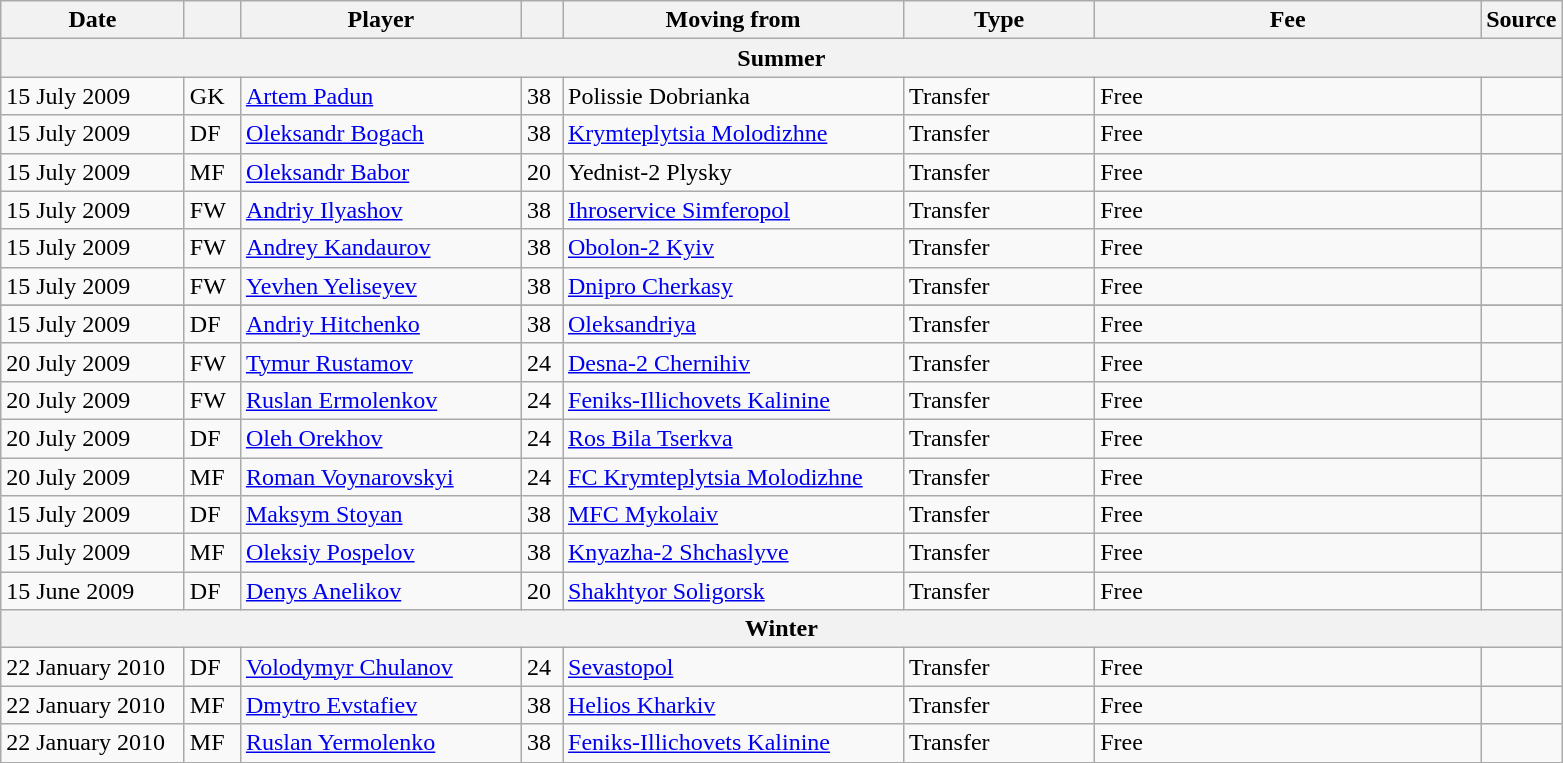<table class="wikitable sortable">
<tr>
<th style="width:115px;">Date</th>
<th style="width:30px;"></th>
<th style="width:180px;">Player</th>
<th style="width:20px;"></th>
<th style="width:220px;">Moving from</th>
<th style="width:120px;" class="unsortable">Type</th>
<th style="width:250px;" class="unsortable">Fee</th>
<th style="width:20px;">Source</th>
</tr>
<tr>
<th colspan=8>Summer</th>
</tr>
<tr>
<td>15 July 2009</td>
<td>GK</td>
<td> <a href='#'>Artem Padun</a></td>
<td>38</td>
<td> Polissie Dobrianka</td>
<td>Transfer</td>
<td>Free</td>
<td></td>
</tr>
<tr>
<td>15 July 2009</td>
<td>DF</td>
<td> <a href='#'>Oleksandr Bogach</a></td>
<td>38</td>
<td> <a href='#'>Krymteplytsia Molodizhne</a></td>
<td>Transfer</td>
<td>Free</td>
<td></td>
</tr>
<tr>
<td>15 July 2009</td>
<td>MF</td>
<td> <a href='#'>Oleksandr Babor</a></td>
<td>20</td>
<td> Yednist-2 Plysky</td>
<td>Transfer</td>
<td>Free</td>
<td></td>
</tr>
<tr>
<td>15 July 2009</td>
<td>FW</td>
<td> <a href='#'>Andriy Ilyashov</a></td>
<td>38</td>
<td> <a href='#'>Ihroservice Simferopol</a></td>
<td>Transfer</td>
<td>Free</td>
<td></td>
</tr>
<tr>
<td>15 July 2009</td>
<td>FW</td>
<td> <a href='#'>Andrey Kandaurov</a></td>
<td>38</td>
<td> <a href='#'>	Obolon-2 Kyiv</a></td>
<td>Transfer</td>
<td>Free</td>
<td></td>
</tr>
<tr>
<td>15 July 2009</td>
<td>FW</td>
<td> <a href='#'>Yevhen Yeliseyev</a></td>
<td>38</td>
<td> <a href='#'>Dnipro Cherkasy</a></td>
<td>Transfer</td>
<td>Free</td>
<td></td>
</tr>
<tr>
</tr>
<tr>
<td>15 July 2009</td>
<td>DF</td>
<td> <a href='#'>Andriy Hitchenko</a></td>
<td>38</td>
<td> <a href='#'>Oleksandriya</a></td>
<td>Transfer</td>
<td>Free</td>
<td></td>
</tr>
<tr>
<td>20 July 2009</td>
<td>FW</td>
<td> <a href='#'>Tymur Rustamov</a></td>
<td>24</td>
<td> <a href='#'>Desna-2 Chernihiv</a></td>
<td>Transfer</td>
<td>Free</td>
<td></td>
</tr>
<tr>
<td>20 July 2009</td>
<td>FW</td>
<td> <a href='#'>Ruslan Ermolenkov</a></td>
<td>24</td>
<td> <a href='#'>Feniks-Illichovets Kalinine</a></td>
<td>Transfer</td>
<td>Free</td>
<td></td>
</tr>
<tr>
<td>20 July 2009</td>
<td>DF</td>
<td> <a href='#'>Oleh Orekhov</a></td>
<td>24</td>
<td> <a href='#'>Ros Bila Tserkva</a></td>
<td>Transfer</td>
<td>Free</td>
<td></td>
</tr>
<tr>
<td>20 July 2009</td>
<td>MF</td>
<td> <a href='#'>Roman Voynarovskyi</a></td>
<td>24</td>
<td> <a href='#'>FC Krymteplytsia Molodizhne</a></td>
<td>Transfer</td>
<td>Free</td>
<td></td>
</tr>
<tr>
<td>15 July 2009</td>
<td>DF</td>
<td> <a href='#'>Maksym Stoyan</a></td>
<td>38</td>
<td> <a href='#'>MFC Mykolaiv</a></td>
<td>Transfer</td>
<td>Free</td>
<td></td>
</tr>
<tr>
<td>15 July 2009</td>
<td>MF</td>
<td> <a href='#'>Oleksiy Pospelov</a></td>
<td>38</td>
<td> <a href='#'>Knyazha-2 Shchaslyve</a></td>
<td>Transfer</td>
<td>Free</td>
<td></td>
</tr>
<tr>
<td>15 June 2009</td>
<td>DF</td>
<td> <a href='#'>Denys Anelikov</a></td>
<td>20</td>
<td> <a href='#'>Shakhtyor Soligorsk</a></td>
<td>Transfer</td>
<td>Free</td>
<td></td>
</tr>
<tr>
<th colspan=8>Winter</th>
</tr>
<tr>
<td>22 January 2010</td>
<td>DF</td>
<td> <a href='#'>Volodymyr Chulanov</a></td>
<td>24</td>
<td> <a href='#'>Sevastopol</a></td>
<td>Transfer</td>
<td>Free</td>
<td></td>
</tr>
<tr>
<td>22 January 2010</td>
<td>MF</td>
<td> <a href='#'>Dmytro Evstafiev</a></td>
<td>38</td>
<td> <a href='#'>Helios Kharkiv</a></td>
<td>Transfer</td>
<td>Free</td>
<td></td>
</tr>
<tr>
<td>22 January 2010</td>
<td>MF</td>
<td> <a href='#'>Ruslan Yermolenko</a></td>
<td>38</td>
<td> <a href='#'>Feniks-Illichovets Kalinine</a></td>
<td>Transfer</td>
<td>Free</td>
<td></td>
</tr>
<tr>
</tr>
</table>
